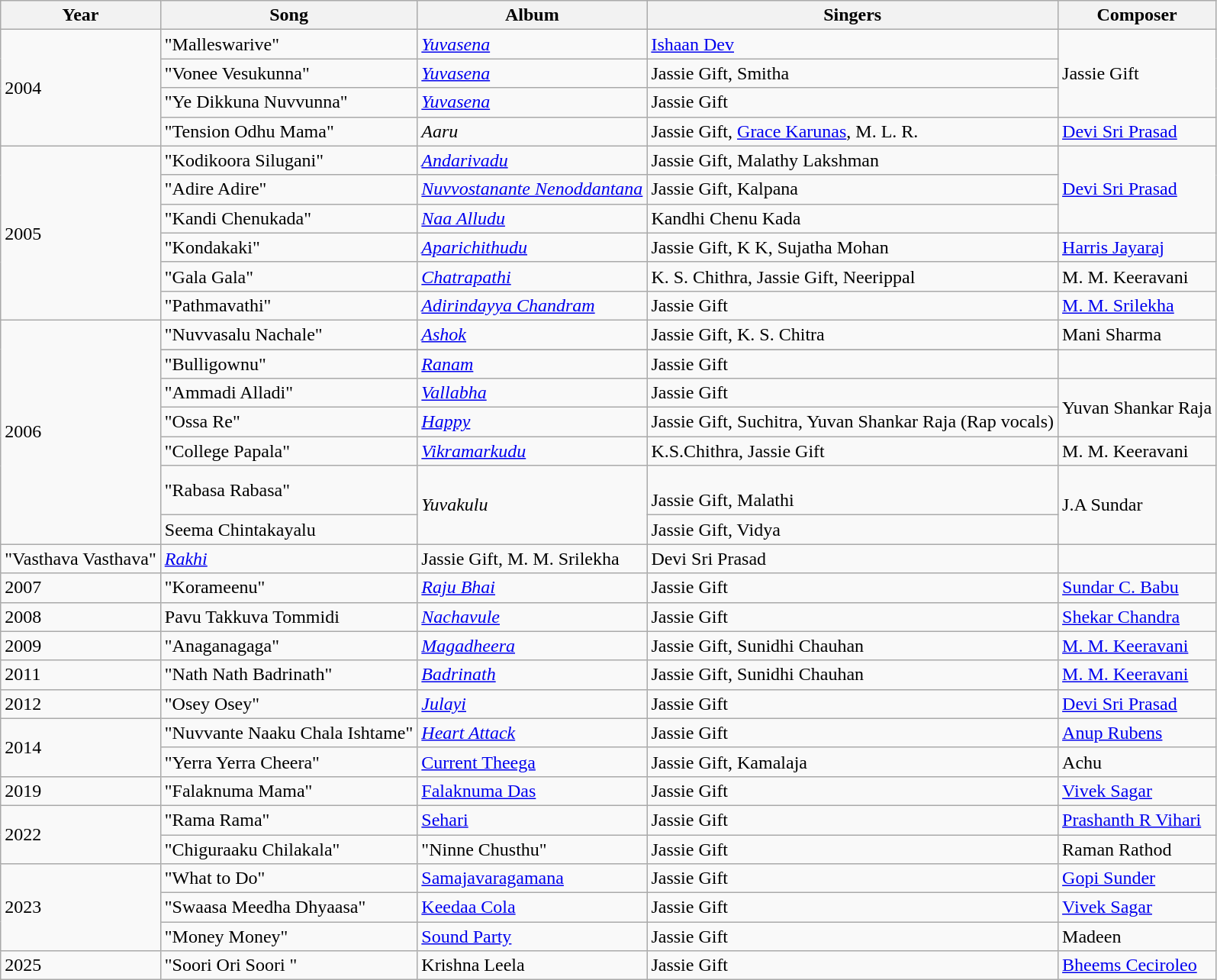<table class="wikitable">
<tr>
<th>Year</th>
<th>Song</th>
<th>Album</th>
<th>Singers</th>
<th>Composer</th>
</tr>
<tr>
<td rowspan="4">2004</td>
<td>"Malleswarive"</td>
<td><em><a href='#'>Yuvasena</a></em></td>
<td Jassie Gift><a href='#'>Ishaan Dev</a></td>
<td rowspan="3">Jassie Gift</td>
</tr>
<tr>
<td>"Vonee Vesukunna"</td>
<td><em><a href='#'>Yuvasena</a></em></td>
<td>Jassie Gift, Smitha</td>
</tr>
<tr>
<td>"Ye Dikkuna Nuvvunna"</td>
<td><em><a href='#'>Yuvasena</a></em></td>
<td>Jassie Gift</td>
</tr>
<tr>
<td>"Tension Odhu Mama"</td>
<td><em>Aaru</em></td>
<td>Jassie Gift, <a href='#'>Grace Karunas</a>, M. L. R.</td>
<td><a href='#'>Devi Sri Prasad</a></td>
</tr>
<tr>
<td rowspan="6">2005</td>
<td>"Kodikoora Silugani"</td>
<td><em><a href='#'>Andarivadu</a></em></td>
<td>Jassie Gift, Malathy Lakshman</td>
<td rowspan="3"><a href='#'>Devi Sri Prasad</a></td>
</tr>
<tr>
<td>"Adire Adire"</td>
<td><em><a href='#'>Nuvvostanante Nenoddantana</a></em></td>
<td>Jassie Gift, Kalpana</td>
</tr>
<tr>
<td>"Kandi Chenukada"</td>
<td><em><a href='#'>Naa Alludu</a></em></td>
<td>Kandhi Chenu Kada</td>
</tr>
<tr>
<td>"Kondakaki"</td>
<td><em><a href='#'>Aparichithudu</a></em></td>
<td>Jassie Gift, K K, Sujatha Mohan</td>
<td><a href='#'>Harris Jayaraj</a></td>
</tr>
<tr>
<td>"Gala Gala"</td>
<td><em><a href='#'>Chatrapathi</a></em></td>
<td>K. S. Chithra, Jassie Gift, Neerippal</td>
<td>M. M. Keeravani</td>
</tr>
<tr>
<td>"Pathmavathi"</td>
<td><em><a href='#'>Adirindayya Chandram</a></em></td>
<td>Jassie Gift</td>
<td><a href='#'>M. M. Srilekha</a></td>
</tr>
<tr>
<td rowspan="8">2006</td>
<td>"Nuvvasalu Nachale"</td>
<td><em><a href='#'>Ashok</a></em></td>
<td>Jassie Gift, K. S. Chitra</td>
<td rowspan="2">Mani Sharma</td>
</tr>
<tr>
</tr>
<tr>
<td>"Bulligownu"</td>
<td><em><a href='#'>Ranam</a></em></td>
<td>Jassie Gift</td>
</tr>
<tr>
<td>"Ammadi Alladi"</td>
<td><em><a href='#'>Vallabha</a></em></td>
<td>Jassie Gift</td>
<td rowspan="2">Yuvan Shankar Raja</td>
</tr>
<tr>
<td>"Ossa Re"</td>
<td><em><a href='#'>Happy</a></em></td>
<td>Jassie Gift, Suchitra, Yuvan Shankar Raja (Rap vocals)</td>
</tr>
<tr>
<td>"College Papala"</td>
<td><em><a href='#'>Vikramarkudu</a></em></td>
<td>K.S.Chithra, Jassie Gift</td>
<td>M. M. Keeravani</td>
</tr>
<tr>
<td>"Rabasa Rabasa"</td>
<td rowspan="2"><em>Yuvakulu</em></td>
<td><br>Jassie Gift, Malathi</td>
<td rowspan="2">J.A Sundar</td>
</tr>
<tr>
<td>Seema Chintakayalu</td>
<td>Jassie Gift, Vidya</td>
</tr>
<tr>
<td>"Vasthava Vasthava"</td>
<td><em><a href='#'>Rakhi</a></em></td>
<td>Jassie Gift, M. M. Srilekha</td>
<td>Devi Sri Prasad</td>
</tr>
<tr>
<td rowspan="1">2007</td>
<td>"Korameenu"</td>
<td><em><a href='#'>Raju Bhai</a></em></td>
<td>Jassie Gift</td>
<td><a href='#'>Sundar C. Babu</a></td>
</tr>
<tr>
<td rowspan="1">2008</td>
<td>Pavu Takkuva Tommidi</td>
<td><em><a href='#'>Nachavule</a></em></td>
<td>Jassie Gift</td>
<td><a href='#'>Shekar Chandra</a></td>
</tr>
<tr>
<td rowspan="1">2009</td>
<td>"Anaganagaga"</td>
<td><em><a href='#'>Magadheera</a></em></td>
<td>Jassie Gift, Sunidhi Chauhan</td>
<td><a href='#'>M. M. Keeravani</a></td>
</tr>
<tr>
<td rowspan="1">2011</td>
<td>"Nath Nath Badrinath"</td>
<td><em><a href='#'>Badrinath</a></em></td>
<td>Jassie Gift, Sunidhi Chauhan</td>
<td><a href='#'>M. M. Keeravani</a></td>
</tr>
<tr>
<td rowspan="1">2012</td>
<td>"Osey Osey"</td>
<td><em><a href='#'>Julayi</a></em></td>
<td>Jassie Gift</td>
<td><a href='#'>Devi Sri Prasad</a></td>
</tr>
<tr>
<td rowspan="2">2014</td>
<td>"Nuvvante Naaku Chala Ishtame"</td>
<td><em><a href='#'>Heart Attack</a></td>
<td>Jassie Gift</td>
<td><a href='#'>Anup Rubens</a></td>
</tr>
<tr>
<td>"Yerra Yerra Cheera"</td>
<td></em><a href='#'>Current Theega</a><em></td>
<td>Jassie Gift, Kamalaja</td>
<td>Achu</td>
</tr>
<tr>
<td rowspan="1">2019</td>
<td>"Falaknuma Mama"</td>
<td></em><a href='#'>Falaknuma Das</a><em></td>
<td>Jassie Gift</td>
<td><a href='#'>Vivek Sagar</a></td>
</tr>
<tr>
<td rowspan="2">2022</td>
<td>"Rama Rama"</td>
<td></em><a href='#'>Sehari</a><em></td>
<td>Jassie Gift</td>
<td><a href='#'>Prashanth R Vihari</a></td>
</tr>
<tr>
<td>"Chiguraaku Chilakala"</td>
<td>"Ninne Chusthu"</td>
<td>Jassie Gift</td>
<td>Raman Rathod</td>
</tr>
<tr>
<td rowspan="3">2023</td>
<td>"What to Do"</td>
<td></em><a href='#'>Samajavaragamana</a><em></td>
<td>Jassie Gift</td>
<td><a href='#'>Gopi Sunder</a></td>
</tr>
<tr>
<td>"Swaasa Meedha Dhyaasa"</td>
<td></em><a href='#'>Keedaa Cola</a><em></td>
<td>Jassie Gift</td>
<td><a href='#'>Vivek Sagar</a></td>
</tr>
<tr>
<td>"Money Money"</td>
<td></em><a href='#'>Sound Party</a><em></td>
<td>Jassie Gift</td>
<td>Madeen</td>
</tr>
<tr>
<td rowspan="3">2025</td>
<td>"Soori Ori Soori "</td>
<td></em>Krishna Leela<em></td>
<td>Jassie Gift</td>
<td><a href='#'>Bheems Ceciroleo</a></td>
</tr>
</table>
